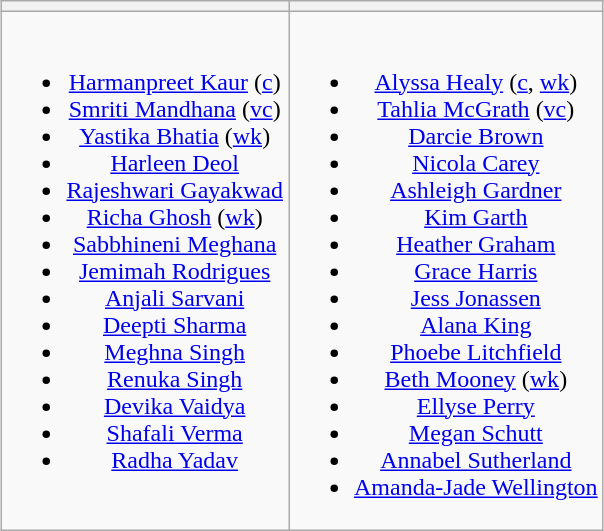<table class="wikitable" style="text-align:center; margin:auto">
<tr>
<th></th>
<th></th>
</tr>
<tr style="vertical-align:top">
<td><br><ul><li><a href='#'>Harmanpreet Kaur</a> (<a href='#'>c</a>)</li><li><a href='#'>Smriti Mandhana</a> (<a href='#'>vc</a>)</li><li><a href='#'>Yastika Bhatia</a> (<a href='#'>wk</a>)</li><li><a href='#'>Harleen Deol</a></li><li><a href='#'>Rajeshwari Gayakwad</a></li><li><a href='#'>Richa Ghosh</a> (<a href='#'>wk</a>)</li><li><a href='#'>Sabbhineni Meghana</a></li><li><a href='#'>Jemimah Rodrigues</a></li><li><a href='#'>Anjali Sarvani</a></li><li><a href='#'>Deepti Sharma</a></li><li><a href='#'>Meghna Singh</a></li><li><a href='#'>Renuka Singh</a></li><li><a href='#'>Devika Vaidya</a></li><li><a href='#'>Shafali Verma</a></li><li><a href='#'>Radha Yadav</a></li></ul></td>
<td><br><ul><li><a href='#'>Alyssa Healy</a> (<a href='#'>c</a>, <a href='#'>wk</a>)</li><li><a href='#'>Tahlia McGrath</a> (<a href='#'>vc</a>)</li><li><a href='#'>Darcie Brown</a></li><li><a href='#'>Nicola Carey</a></li><li><a href='#'>Ashleigh Gardner</a></li><li><a href='#'>Kim Garth</a></li><li><a href='#'>Heather Graham</a></li><li><a href='#'>Grace Harris</a></li><li><a href='#'>Jess Jonassen</a></li><li><a href='#'>Alana King</a></li><li><a href='#'>Phoebe Litchfield</a></li><li><a href='#'>Beth Mooney</a> (<a href='#'>wk</a>)</li><li><a href='#'>Ellyse Perry</a></li><li><a href='#'>Megan Schutt</a></li><li><a href='#'>Annabel Sutherland</a></li><li><a href='#'>Amanda-Jade Wellington</a></li></ul></td>
</tr>
</table>
